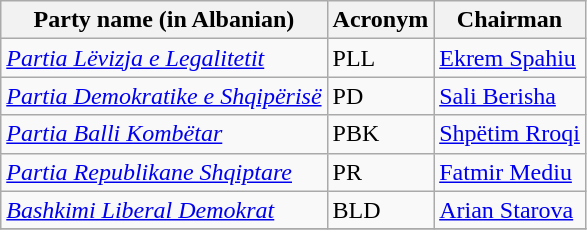<table class="wikitable sortable">
<tr>
<th>Party name (in Albanian)</th>
<th>Acronym</th>
<th>Chairman</th>
</tr>
<tr>
<td><em><a href='#'>Partia Lëvizja e Legalitetit</a></em></td>
<td>PLL</td>
<td><a href='#'>Ekrem Spahiu</a></td>
</tr>
<tr>
<td><em><a href='#'>Partia Demokratike e Shqipërisë</a></em></td>
<td>PD</td>
<td><a href='#'>Sali Berisha</a></td>
</tr>
<tr>
<td><em><a href='#'>Partia Balli Kombëtar</a></em></td>
<td>PBK</td>
<td><a href='#'>Shpëtim Rroqi</a></td>
</tr>
<tr>
<td><em><a href='#'>Partia Republikane Shqiptare</a></em></td>
<td>PR</td>
<td><a href='#'>Fatmir Mediu</a></td>
</tr>
<tr>
<td><em><a href='#'>Bashkimi Liberal Demokrat</a></em></td>
<td>BLD</td>
<td><a href='#'>Arian Starova</a></td>
</tr>
<tr>
</tr>
</table>
